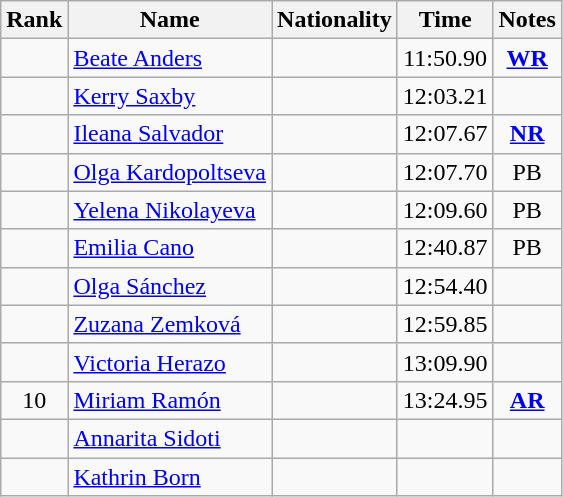<table class="wikitable sortable" style="text-align:center">
<tr>
<th>Rank</th>
<th>Name</th>
<th>Nationality</th>
<th>Time</th>
<th>Notes</th>
</tr>
<tr>
<td></td>
<td align="left"><a href='#'>Beate Anders</a></td>
<td align=left></td>
<td>11:50.90</td>
<td><strong><a href='#'>WR</a></strong></td>
</tr>
<tr>
<td></td>
<td align="left"><a href='#'>Kerry Saxby</a></td>
<td align=left></td>
<td>12:03.21</td>
<td></td>
</tr>
<tr>
<td></td>
<td align="left"><a href='#'>Ileana Salvador</a></td>
<td align=left></td>
<td>12:07.67</td>
<td><strong><a href='#'>NR</a></strong></td>
</tr>
<tr>
<td></td>
<td align="left"><a href='#'>Olga Kardopoltseva</a></td>
<td align=left></td>
<td>12:07.70</td>
<td>PB</td>
</tr>
<tr>
<td></td>
<td align="left"><a href='#'>Yelena Nikolayeva</a></td>
<td align=left></td>
<td>12:09.60</td>
<td>PB</td>
</tr>
<tr>
<td></td>
<td align="left"><a href='#'>Emilia Cano</a></td>
<td align=left></td>
<td>12:40.87</td>
<td>PB</td>
</tr>
<tr>
<td></td>
<td align="left"><a href='#'>Olga Sánchez</a></td>
<td align=left></td>
<td>12:54.40</td>
<td></td>
</tr>
<tr>
<td></td>
<td align="left"><a href='#'>Zuzana Zemková</a></td>
<td align=left></td>
<td>12:59.85</td>
<td></td>
</tr>
<tr>
<td></td>
<td align="left"><a href='#'>Victoria Herazo</a></td>
<td align=left></td>
<td>13:09.90</td>
<td></td>
</tr>
<tr>
<td>10</td>
<td align="left"><a href='#'>Miriam Ramón</a></td>
<td align=left></td>
<td>13:24.95</td>
<td><strong><a href='#'>AR</a></strong></td>
</tr>
<tr>
<td></td>
<td align="left"><a href='#'>Annarita Sidoti</a></td>
<td align=left></td>
<td></td>
<td></td>
</tr>
<tr>
<td></td>
<td align="left"><a href='#'>Kathrin Born</a></td>
<td align=left></td>
<td></td>
<td></td>
</tr>
</table>
